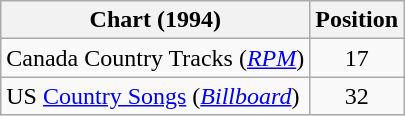<table class="wikitable sortable">
<tr>
<th scope="col">Chart (1994)</th>
<th scope="col">Position</th>
</tr>
<tr>
<td>Canada Country Tracks (<em><a href='#'>RPM</a></em>)</td>
<td align="center">17</td>
</tr>
<tr>
<td>US <a href='#'>Country Songs</a> (<em><a href='#'>Billboard</a></em>)</td>
<td align="center">32</td>
</tr>
</table>
